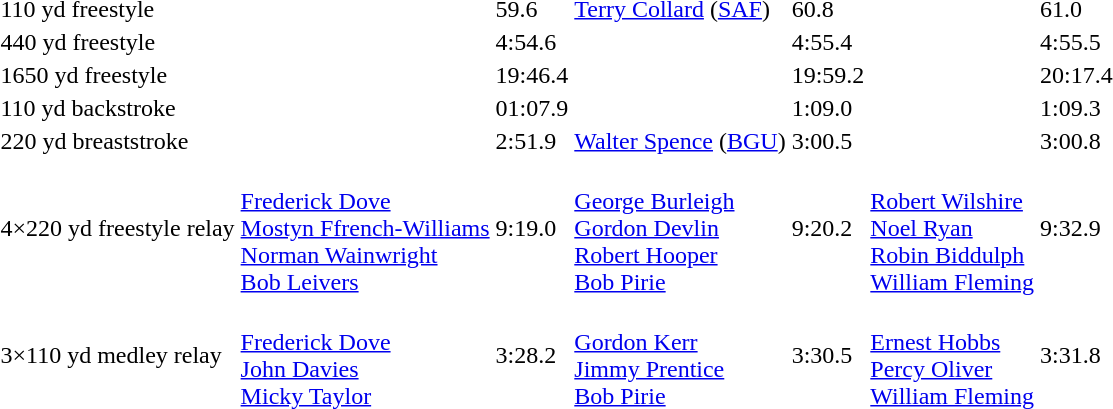<table>
<tr>
<td>110 yd freestyle</td>
<td></td>
<td>59.6</td>
<td> <a href='#'>Terry Collard</a> (<a href='#'>SAF</a>)</td>
<td>60.8</td>
<td></td>
<td>61.0</td>
</tr>
<tr>
<td>440 yd freestyle</td>
<td></td>
<td>4:54.6</td>
<td></td>
<td>4:55.4</td>
<td></td>
<td>4:55.5</td>
</tr>
<tr>
<td>1650 yd freestyle</td>
<td></td>
<td>19:46.4</td>
<td></td>
<td>19:59.2</td>
<td></td>
<td>20:17.4</td>
</tr>
<tr>
<td>110 yd backstroke</td>
<td></td>
<td>01:07.9</td>
<td></td>
<td>1:09.0</td>
<td></td>
<td>1:09.3</td>
</tr>
<tr>
<td>220 yd breaststroke</td>
<td></td>
<td>2:51.9</td>
<td> <a href='#'>Walter Spence</a> (<a href='#'>BGU</a>)</td>
<td>3:00.5</td>
<td></td>
<td>3:00.8</td>
</tr>
<tr>
<td nowrap>4×220 yd freestyle relay</td>
<td><br><a href='#'>Frederick Dove</a><br><a href='#'>Mostyn Ffrench-Williams</a><br><a href='#'>Norman Wainwright</a><br><a href='#'>Bob Leivers</a></td>
<td>9:19.0</td>
<td><br><a href='#'>George Burleigh</a><br><a href='#'>Gordon Devlin</a><br><a href='#'>Robert Hooper</a><br><a href='#'>Bob Pirie</a></td>
<td>9:20.2</td>
<td><br><a href='#'>Robert Wilshire</a><br><a href='#'>Noel Ryan</a><br><a href='#'>Robin Biddulph</a><br><a href='#'>William Fleming</a></td>
<td>9:32.9</td>
</tr>
<tr>
<td>3×110 yd medley relay</td>
<td><br><a href='#'>Frederick Dove</a><br><a href='#'>John Davies</a><br><a href='#'>Micky Taylor</a></td>
<td>3:28.2</td>
<td><br><a href='#'>Gordon Kerr</a><br><a href='#'>Jimmy Prentice</a><br><a href='#'>Bob Pirie</a></td>
<td>3:30.5</td>
<td><br><a href='#'>Ernest Hobbs</a><br><a href='#'>Percy Oliver</a><br><a href='#'>William Fleming</a></td>
<td>3:31.8</td>
</tr>
</table>
